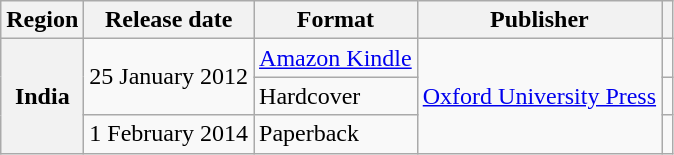<table class="wikitable plainrowheaders">
<tr>
<th scope="col">Region</th>
<th scope="col">Release date</th>
<th scope="col">Format</th>
<th scope="col">Publisher</th>
<th></th>
</tr>
<tr>
<th scope="row" rowspan="3">India</th>
<td rowspan="2">25 January 2012</td>
<td><a href='#'>Amazon Kindle</a></td>
<td rowspan="3"><a href='#'>Oxford University Press</a></td>
<td style="text-align: center;"></td>
</tr>
<tr>
<td>Hardcover</td>
<td style="text-align: center;"></td>
</tr>
<tr>
<td>1 February 2014</td>
<td>Paperback</td>
<td style="text-align: center;"></td>
</tr>
</table>
